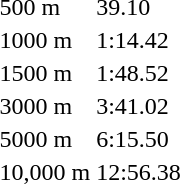<table>
<tr>
<td>500 m</td>
<td>39.10</td>
</tr>
<tr>
<td>1000 m</td>
<td>1:14.42</td>
</tr>
<tr>
<td>1500 m</td>
<td>1:48.52</td>
</tr>
<tr>
<td>3000 m</td>
<td>3:41.02</td>
</tr>
<tr>
<td>5000 m</td>
<td>6:15.50</td>
</tr>
<tr>
<td>10,000 m</td>
<td>12:56.38</td>
</tr>
<tr>
</tr>
</table>
